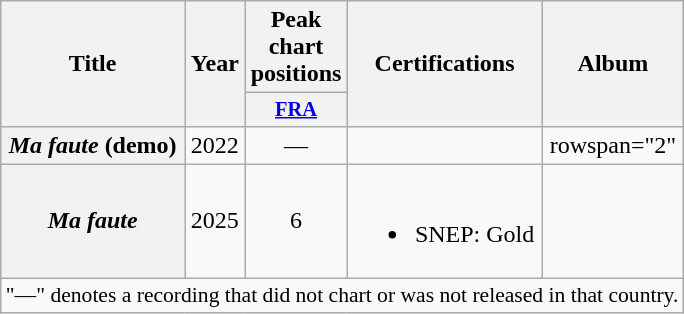<table class="wikitable plainrowheaders" style="text-align:center;">
<tr>
<th scope="col" rowspan="2">Title</th>
<th scope="col" rowspan="2">Year</th>
<th scope="col" colspan="1">Peak chart positions</th>
<th scope="col" rowspan="2">Certifications</th>
<th scope="col" rowspan="2">Album</th>
</tr>
<tr>
<th scope="col" style="width:2.75em;font-size:85%;"><a href='#'>FRA</a><br></th>
</tr>
<tr>
<th scope="row"><em>Ma faute</em> (demo)</th>
<td>2022</td>
<td>—</td>
<td></td>
<td>rowspan="2" </td>
</tr>
<tr>
<th scope="row"><em>Ma faute</em></th>
<td>2025</td>
<td>6</td>
<td><br><ul><li>SNEP: Gold</li></ul></td>
</tr>
<tr>
<td colspan="14" style="font-size:90%">"—" denotes a recording that did not chart or was not released in that country.</td>
</tr>
</table>
